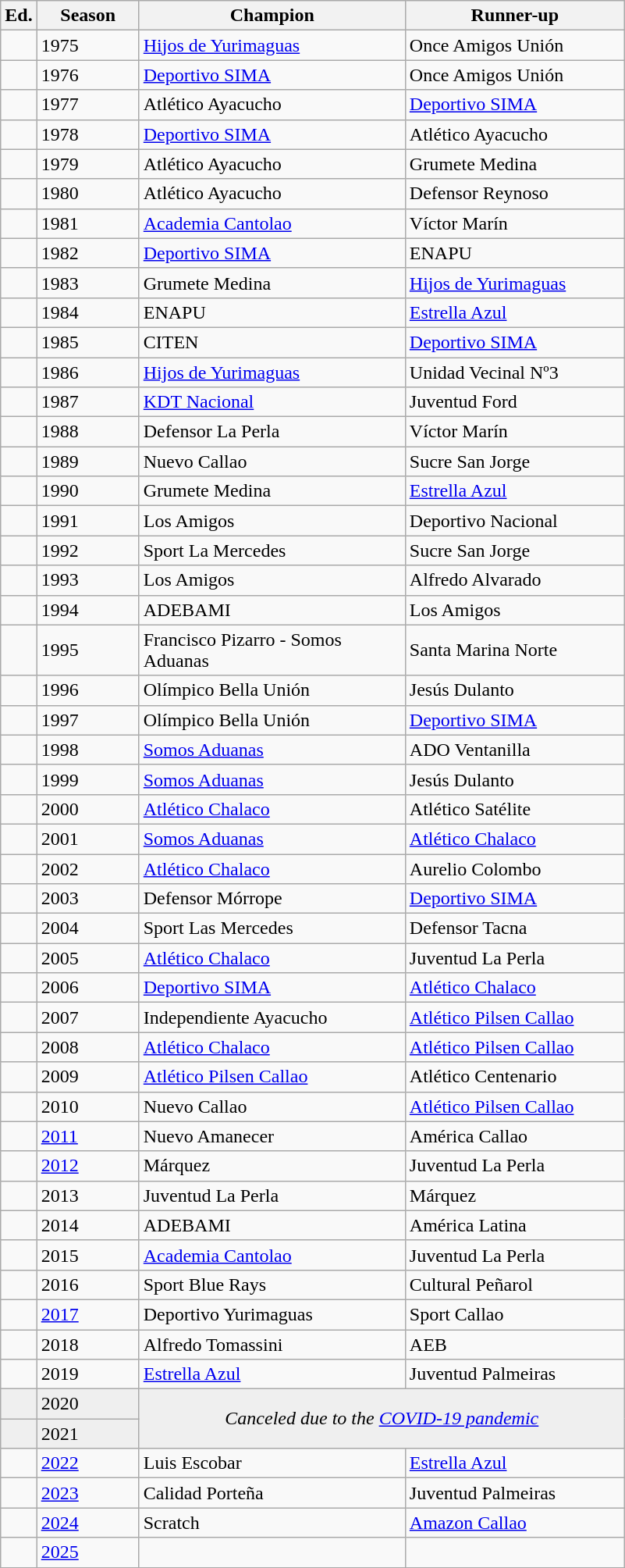<table class="wikitable sortable">
<tr>
<th width=px>Ed.</th>
<th width=80px>Season</th>
<th width=220px>Champion</th>
<th width=180px>Runner-up</th>
</tr>
<tr>
<td></td>
<td>1975</td>
<td><a href='#'>Hijos de Yurimaguas</a></td>
<td>Once Amigos Unión</td>
</tr>
<tr>
<td></td>
<td>1976</td>
<td><a href='#'>Deportivo SIMA</a></td>
<td>Once Amigos Unión</td>
</tr>
<tr>
<td></td>
<td>1977</td>
<td>Atlético Ayacucho</td>
<td><a href='#'>Deportivo SIMA</a></td>
</tr>
<tr>
<td></td>
<td>1978</td>
<td><a href='#'>Deportivo SIMA</a></td>
<td>Atlético Ayacucho</td>
</tr>
<tr>
<td></td>
<td>1979</td>
<td>Atlético Ayacucho</td>
<td>Grumete Medina</td>
</tr>
<tr>
<td></td>
<td>1980</td>
<td>Atlético Ayacucho</td>
<td>Defensor Reynoso</td>
</tr>
<tr>
<td></td>
<td>1981</td>
<td><a href='#'>Academia Cantolao</a></td>
<td>Víctor Marín</td>
</tr>
<tr>
<td></td>
<td>1982</td>
<td><a href='#'>Deportivo SIMA</a></td>
<td>ENAPU</td>
</tr>
<tr>
<td></td>
<td>1983</td>
<td>Grumete Medina</td>
<td><a href='#'>Hijos de Yurimaguas</a></td>
</tr>
<tr>
<td></td>
<td>1984</td>
<td>ENAPU</td>
<td><a href='#'>Estrella Azul</a></td>
</tr>
<tr>
<td></td>
<td>1985</td>
<td>CITEN</td>
<td><a href='#'>Deportivo SIMA</a></td>
</tr>
<tr>
<td></td>
<td>1986</td>
<td><a href='#'>Hijos de Yurimaguas</a></td>
<td>Unidad Vecinal Nº3</td>
</tr>
<tr>
<td></td>
<td>1987</td>
<td><a href='#'>KDT Nacional</a></td>
<td>Juventud Ford</td>
</tr>
<tr>
<td></td>
<td>1988</td>
<td>Defensor La Perla</td>
<td>Víctor Marín</td>
</tr>
<tr>
<td></td>
<td>1989</td>
<td>Nuevo Callao</td>
<td>Sucre San Jorge</td>
</tr>
<tr>
<td></td>
<td>1990</td>
<td>Grumete Medina</td>
<td><a href='#'>Estrella Azul</a></td>
</tr>
<tr>
<td></td>
<td>1991</td>
<td>Los Amigos</td>
<td>Deportivo Nacional</td>
</tr>
<tr>
<td></td>
<td>1992</td>
<td>Sport La Mercedes</td>
<td>Sucre San Jorge</td>
</tr>
<tr>
<td></td>
<td>1993</td>
<td>Los Amigos</td>
<td>Alfredo Alvarado</td>
</tr>
<tr>
<td></td>
<td>1994</td>
<td>ADEBAMI</td>
<td>Los Amigos</td>
</tr>
<tr>
<td></td>
<td>1995</td>
<td>Francisco Pizarro - Somos Aduanas</td>
<td>Santa Marina Norte</td>
</tr>
<tr>
<td></td>
<td>1996</td>
<td>Olímpico Bella Unión</td>
<td>Jesús Dulanto</td>
</tr>
<tr>
<td></td>
<td>1997</td>
<td>Olímpico Bella Unión</td>
<td><a href='#'>Deportivo SIMA</a></td>
</tr>
<tr>
<td></td>
<td>1998</td>
<td><a href='#'>Somos Aduanas</a></td>
<td>ADO Ventanilla</td>
</tr>
<tr>
<td></td>
<td>1999</td>
<td><a href='#'>Somos Aduanas</a></td>
<td>Jesús Dulanto</td>
</tr>
<tr>
<td></td>
<td>2000</td>
<td><a href='#'>Atlético Chalaco</a></td>
<td>Atlético Satélite</td>
</tr>
<tr>
<td></td>
<td>2001</td>
<td><a href='#'>Somos Aduanas</a></td>
<td><a href='#'>Atlético Chalaco</a></td>
</tr>
<tr>
<td></td>
<td>2002</td>
<td><a href='#'>Atlético Chalaco</a></td>
<td>Aurelio Colombo</td>
</tr>
<tr>
<td></td>
<td>2003</td>
<td>Defensor Mórrope</td>
<td><a href='#'>Deportivo SIMA</a></td>
</tr>
<tr>
<td></td>
<td>2004</td>
<td>Sport Las Mercedes</td>
<td>Defensor Tacna</td>
</tr>
<tr>
<td></td>
<td>2005</td>
<td><a href='#'>Atlético Chalaco</a></td>
<td>Juventud La Perla</td>
</tr>
<tr>
<td></td>
<td>2006</td>
<td><a href='#'>Deportivo SIMA</a></td>
<td><a href='#'>Atlético Chalaco</a></td>
</tr>
<tr>
<td></td>
<td>2007</td>
<td>Independiente Ayacucho</td>
<td><a href='#'>Atlético Pilsen Callao</a></td>
</tr>
<tr>
<td></td>
<td>2008</td>
<td><a href='#'>Atlético Chalaco</a></td>
<td><a href='#'>Atlético Pilsen Callao</a></td>
</tr>
<tr>
<td></td>
<td>2009</td>
<td><a href='#'>Atlético Pilsen Callao</a></td>
<td>Atlético Centenario</td>
</tr>
<tr>
<td></td>
<td>2010</td>
<td>Nuevo Callao</td>
<td><a href='#'>Atlético Pilsen Callao</a></td>
</tr>
<tr>
<td></td>
<td><a href='#'>2011</a></td>
<td>Nuevo Amanecer</td>
<td>América Callao</td>
</tr>
<tr>
<td></td>
<td><a href='#'>2012</a></td>
<td>Márquez</td>
<td>Juventud La Perla</td>
</tr>
<tr>
<td></td>
<td>2013</td>
<td>Juventud La Perla</td>
<td>Márquez</td>
</tr>
<tr>
<td></td>
<td>2014</td>
<td>ADEBAMI</td>
<td>América Latina</td>
</tr>
<tr>
<td></td>
<td>2015</td>
<td><a href='#'>Academia Cantolao</a></td>
<td>Juventud La Perla</td>
</tr>
<tr>
<td></td>
<td>2016</td>
<td>Sport Blue Rays</td>
<td>Cultural Peñarol</td>
</tr>
<tr>
<td></td>
<td><a href='#'>2017</a></td>
<td>Deportivo Yurimaguas</td>
<td>Sport Callao</td>
</tr>
<tr>
<td></td>
<td>2018</td>
<td>Alfredo Tomassini</td>
<td>AEB</td>
</tr>
<tr>
<td></td>
<td>2019</td>
<td><a href='#'>Estrella Azul</a></td>
<td>Juventud Palmeiras</td>
</tr>
<tr bgcolor=#efefef>
<td></td>
<td>2020</td>
<td rowspan=2 colspan="2" align=center><em>Canceled due to the <a href='#'>COVID-19 pandemic</a></em></td>
</tr>
<tr bgcolor=#efefef>
<td></td>
<td>2021</td>
</tr>
<tr>
<td></td>
<td><a href='#'>2022</a></td>
<td>Luis Escobar</td>
<td><a href='#'>Estrella Azul</a></td>
</tr>
<tr>
<td></td>
<td><a href='#'>2023</a></td>
<td>Calidad Porteña</td>
<td>Juventud Palmeiras</td>
</tr>
<tr>
<td></td>
<td><a href='#'>2024</a></td>
<td>Scratch</td>
<td><a href='#'>Amazon Callao</a></td>
</tr>
<tr>
<td></td>
<td><a href='#'>2025</a></td>
<td></td>
<td></td>
</tr>
<tr>
</tr>
</table>
